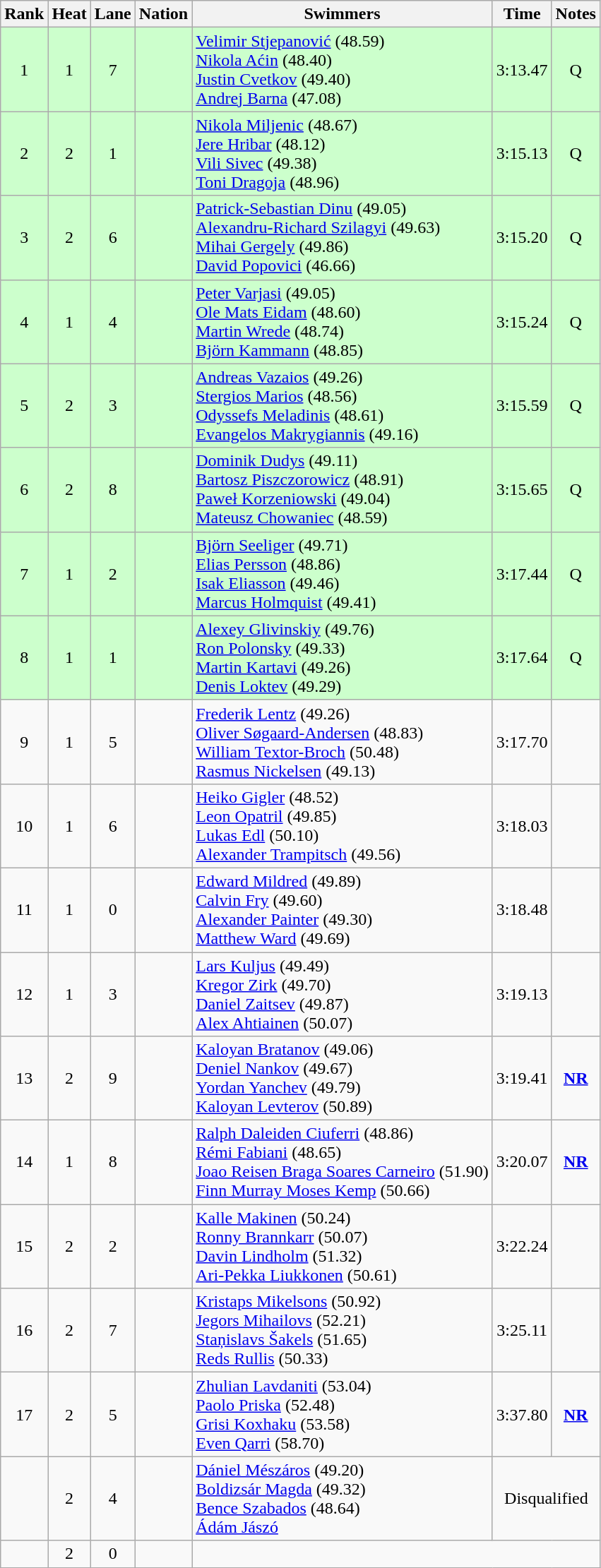<table class="wikitable sortable" style="text-align:center">
<tr>
<th>Rank</th>
<th>Heat</th>
<th>Lane</th>
<th>Nation</th>
<th>Swimmers</th>
<th>Time</th>
<th>Notes</th>
</tr>
<tr bgcolor=ccffcc>
<td>1</td>
<td>1</td>
<td>7</td>
<td align=left></td>
<td align=left><a href='#'>Velimir Stjepanović</a> (48.59)<br><a href='#'>Nikola Aćin</a> (48.40)<br><a href='#'>Justin Cvetkov</a> (49.40)<br><a href='#'>Andrej Barna</a> (47.08)</td>
<td>3:13.47</td>
<td>Q</td>
</tr>
<tr bgcolor=ccffcc>
<td>2</td>
<td>2</td>
<td>1</td>
<td align=left></td>
<td align=left><a href='#'>Nikola Miljenic</a> (48.67)<br><a href='#'>Jere Hribar</a> (48.12)<br><a href='#'>Vili Sivec</a> (49.38)<br><a href='#'>Toni Dragoja</a> (48.96)</td>
<td>3:15.13</td>
<td>Q</td>
</tr>
<tr bgcolor=ccffcc>
<td>3</td>
<td>2</td>
<td>6</td>
<td align=left></td>
<td align=left><a href='#'>Patrick-Sebastian Dinu</a> (49.05)<br><a href='#'>Alexandru-Richard Szilagyi</a> (49.63)<br><a href='#'>Mihai Gergely</a> (49.86)<br><a href='#'>David Popovici</a> (46.66)</td>
<td>3:15.20</td>
<td>Q</td>
</tr>
<tr bgcolor=ccffcc>
<td>4</td>
<td>1</td>
<td>4</td>
<td align=left></td>
<td align=left><a href='#'>Peter Varjasi</a> (49.05)<br><a href='#'>Ole Mats Eidam</a> (48.60)<br><a href='#'>Martin Wrede</a> (48.74)<br><a href='#'>Björn Kammann</a> (48.85)</td>
<td>3:15.24</td>
<td>Q</td>
</tr>
<tr bgcolor=ccffcc>
<td>5</td>
<td>2</td>
<td>3</td>
<td align=left></td>
<td align=left><a href='#'>Andreas Vazaios</a> (49.26)<br><a href='#'>Stergios Marios</a> (48.56)<br><a href='#'>Odyssefs Meladinis</a> (48.61)<br><a href='#'>Evangelos Makrygiannis</a> (49.16)</td>
<td>3:15.59</td>
<td>Q</td>
</tr>
<tr bgcolor=ccffcc>
<td>6</td>
<td>2</td>
<td>8</td>
<td align=left></td>
<td align=left><a href='#'>Dominik Dudys</a> (49.11)<br><a href='#'>Bartosz Piszczorowicz</a> (48.91)<br><a href='#'>Paweł Korzeniowski</a> (49.04)<br><a href='#'>Mateusz Chowaniec</a> (48.59)</td>
<td>3:15.65</td>
<td>Q</td>
</tr>
<tr bgcolor=ccffcc>
<td>7</td>
<td>1</td>
<td>2</td>
<td align=left></td>
<td align=left><a href='#'>Björn Seeliger</a> (49.71)<br><a href='#'>Elias Persson</a> (48.86)<br><a href='#'>Isak Eliasson</a> (49.46)<br><a href='#'>Marcus Holmquist</a> (49.41)</td>
<td>3:17.44</td>
<td>Q</td>
</tr>
<tr bgcolor=ccffcc>
<td>8</td>
<td>1</td>
<td>1</td>
<td align=left></td>
<td align=left><a href='#'>Alexey Glivinskiy</a> (49.76)<br><a href='#'>Ron Polonsky</a> (49.33)<br><a href='#'>Martin Kartavi</a> (49.26)<br><a href='#'>Denis Loktev</a> (49.29)</td>
<td>3:17.64</td>
<td>Q</td>
</tr>
<tr>
<td>9</td>
<td>1</td>
<td>5</td>
<td align=left></td>
<td align=left><a href='#'>Frederik Lentz</a> (49.26)<br><a href='#'>Oliver Søgaard-Andersen</a> (48.83)<br><a href='#'>William Textor-Broch</a> (50.48)<br><a href='#'>Rasmus Nickelsen</a> (49.13)</td>
<td>3:17.70</td>
<td></td>
</tr>
<tr>
<td>10</td>
<td>1</td>
<td>6</td>
<td align=left></td>
<td align=left><a href='#'>Heiko Gigler</a> (48.52)<br><a href='#'>Leon Opatril</a> (49.85)<br><a href='#'>Lukas Edl</a> (50.10)<br><a href='#'>Alexander Trampitsch</a> (49.56)</td>
<td>3:18.03</td>
<td></td>
</tr>
<tr>
<td>11</td>
<td>1</td>
<td>0</td>
<td align=left></td>
<td align=left><a href='#'>Edward Mildred</a> (49.89)<br><a href='#'>Calvin Fry</a> (49.60)<br><a href='#'>Alexander Painter</a> (49.30)<br><a href='#'>Matthew Ward</a> (49.69)</td>
<td>3:18.48</td>
<td></td>
</tr>
<tr>
<td>12</td>
<td>1</td>
<td>3</td>
<td align=left></td>
<td align=left><a href='#'>Lars Kuljus</a> (49.49)<br><a href='#'>Kregor Zirk</a> (49.70)<br><a href='#'>Daniel Zaitsev</a> (49.87)<br><a href='#'>Alex Ahtiainen</a> (50.07)</td>
<td>3:19.13</td>
<td></td>
</tr>
<tr>
<td>13</td>
<td>2</td>
<td>9</td>
<td align=left></td>
<td align=left><a href='#'>Kaloyan Bratanov</a> (49.06)<br><a href='#'>Deniel Nankov</a> (49.67)<br><a href='#'>Yordan Yanchev</a> (49.79)<br><a href='#'>Kaloyan Levterov</a> (50.89)</td>
<td>3:19.41</td>
<td><strong><a href='#'>NR</a></strong></td>
</tr>
<tr>
<td>14</td>
<td>1</td>
<td>8</td>
<td align=left></td>
<td align=left><a href='#'>Ralph Daleiden Ciuferri</a> (48.86)<br><a href='#'>Rémi Fabiani</a> (48.65)<br><a href='#'>Joao Reisen Braga Soares Carneiro</a> (51.90)<br><a href='#'>Finn Murray Moses Kemp</a> (50.66)</td>
<td>3:20.07</td>
<td><strong><a href='#'>NR</a></strong></td>
</tr>
<tr>
<td>15</td>
<td>2</td>
<td>2</td>
<td align=left></td>
<td align=left><a href='#'>Kalle Makinen</a> (50.24)<br><a href='#'>Ronny Brannkarr</a> (50.07)<br><a href='#'>Davin Lindholm</a> (51.32)<br><a href='#'>Ari-Pekka Liukkonen</a> (50.61)</td>
<td>3:22.24</td>
<td></td>
</tr>
<tr>
<td>16</td>
<td>2</td>
<td>7</td>
<td align=left></td>
<td align=left><a href='#'>Kristaps Mikelsons</a> (50.92)<br><a href='#'>Jegors Mihailovs</a> (52.21)<br><a href='#'>Staņislavs Šakels</a> (51.65)<br><a href='#'>Reds Rullis</a> (50.33)</td>
<td>3:25.11</td>
<td></td>
</tr>
<tr>
<td>17</td>
<td>2</td>
<td>5</td>
<td align=left></td>
<td align=left><a href='#'>Zhulian Lavdaniti</a> (53.04)<br><a href='#'>Paolo Priska</a> (52.48)<br><a href='#'>Grisi Koxhaku</a> (53.58)<br><a href='#'>Even Qarri</a> (58.70)</td>
<td>3:37.80</td>
<td><strong><a href='#'>NR</a></strong></td>
</tr>
<tr>
<td></td>
<td>2</td>
<td>4</td>
<td align=left></td>
<td align=left><a href='#'>Dániel Mészáros</a> (49.20)<br><a href='#'>Boldizsár Magda</a> (49.32)<br><a href='#'>Bence Szabados</a> (48.64)<br><a href='#'>Ádám Jászó</a></td>
<td colspan="2">Disqualified</td>
</tr>
<tr>
<td></td>
<td>2</td>
<td>0</td>
<td align=left></td>
<td colspan=3></td>
</tr>
</table>
